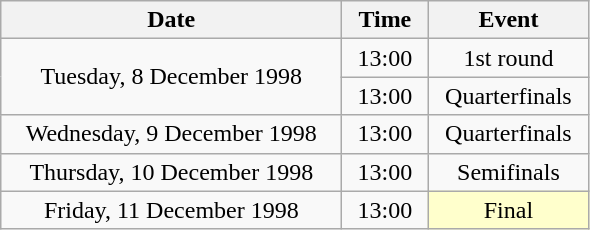<table class = "wikitable" style="text-align:center;">
<tr>
<th width=220>Date</th>
<th width=50>Time</th>
<th width=100>Event</th>
</tr>
<tr>
<td rowspan=2>Tuesday, 8 December 1998</td>
<td>13:00</td>
<td>1st round</td>
</tr>
<tr>
<td>13:00</td>
<td>Quarterfinals</td>
</tr>
<tr>
<td>Wednesday, 9 December 1998</td>
<td>13:00</td>
<td>Quarterfinals</td>
</tr>
<tr>
<td>Thursday, 10 December 1998</td>
<td>13:00</td>
<td>Semifinals</td>
</tr>
<tr>
<td>Friday, 11 December 1998</td>
<td>13:00</td>
<td bgcolor=ffffcc>Final</td>
</tr>
</table>
